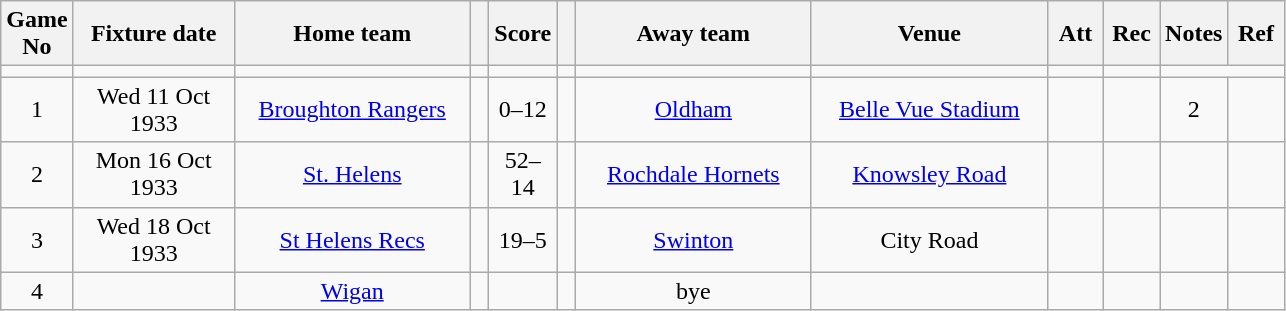<table class="wikitable" style="text-align:center;">
<tr>
<th width=20 abbr="No">Game No</th>
<th width=100 abbr="Date">Fixture date</th>
<th width=150 abbr="Home team">Home team</th>
<th width=5 abbr="space"></th>
<th width=20 abbr="Score">Score</th>
<th width=5 abbr="space"></th>
<th width=150 abbr="Away team">Away team</th>
<th width=150 abbr="Venue">Venue</th>
<th width=30 abbr="Att">Att</th>
<th width=30 abbr="Rec">Rec</th>
<th width=20 abbr="Notes">Notes</th>
<th width=30 abbr="Ref">Ref</th>
</tr>
<tr>
<td></td>
<td></td>
<td></td>
<td></td>
<td></td>
<td></td>
<td></td>
<td></td>
<td></td>
<td></td>
</tr>
<tr>
<td>1</td>
<td>Wed 11 Oct 1933</td>
<td><a href='#'>Broughton Rangers</a></td>
<td></td>
<td>0–12</td>
<td></td>
<td><a href='#'>Oldham</a></td>
<td><a href='#'>Belle Vue Stadium</a></td>
<td></td>
<td></td>
<td>2</td>
<td></td>
</tr>
<tr>
<td>2</td>
<td>Mon 16 Oct 1933</td>
<td><a href='#'>St. Helens</a></td>
<td></td>
<td>52–14</td>
<td></td>
<td><a href='#'>Rochdale Hornets</a></td>
<td><a href='#'>Knowsley Road</a></td>
<td></td>
<td></td>
<td></td>
<td></td>
</tr>
<tr>
<td>3</td>
<td>Wed 18 Oct 1933</td>
<td><a href='#'>St Helens Recs</a></td>
<td></td>
<td>19–5</td>
<td></td>
<td><a href='#'>Swinton</a></td>
<td>City Road</td>
<td></td>
<td></td>
<td></td>
<td></td>
</tr>
<tr>
<td>4</td>
<td></td>
<td><a href='#'>Wigan</a></td>
<td></td>
<td></td>
<td></td>
<td>bye</td>
<td></td>
<td></td>
<td></td>
<td></td>
<td></td>
</tr>
</table>
